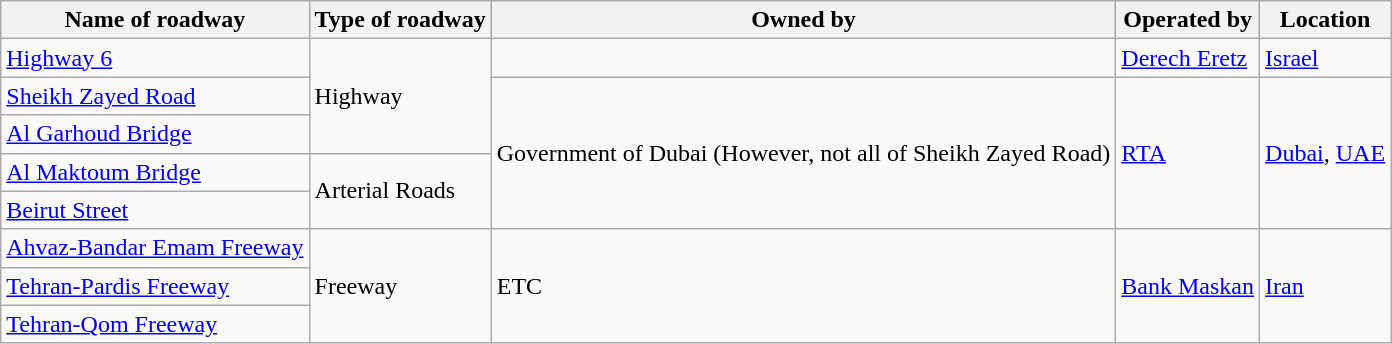<table class="wikitable">
<tr>
<th>Name of roadway</th>
<th>Type of roadway</th>
<th>Owned by</th>
<th>Operated by</th>
<th>Location</th>
</tr>
<tr>
<td><a href='#'>Highway 6</a></td>
<td rowspan="3">Highway</td>
<td></td>
<td><a href='#'>Derech Eretz</a></td>
<td><a href='#'>Israel</a></td>
</tr>
<tr>
<td><a href='#'>Sheikh Zayed Road</a></td>
<td rowspan="4">Government of Dubai (However, not all of Sheikh Zayed Road)</td>
<td rowspan="4"><a href='#'>RTA</a></td>
<td rowspan="4"><a href='#'>Dubai</a>, <a href='#'>UAE</a></td>
</tr>
<tr>
<td><a href='#'>Al Garhoud Bridge</a></td>
</tr>
<tr>
<td><a href='#'>Al Maktoum Bridge</a></td>
<td rowspan="2">Arterial Roads</td>
</tr>
<tr>
<td><a href='#'>Beirut Street</a></td>
</tr>
<tr>
<td><a href='#'>Ahvaz-Bandar Emam Freeway</a></td>
<td rowspan="3">Freeway</td>
<td rowspan="3">ETC</td>
<td rowspan="3"><a href='#'>Bank Maskan</a></td>
<td rowspan="3"><a href='#'>Iran</a></td>
</tr>
<tr>
<td><a href='#'>Tehran-Pardis Freeway</a></td>
</tr>
<tr>
<td><a href='#'>Tehran-Qom Freeway</a></td>
</tr>
</table>
